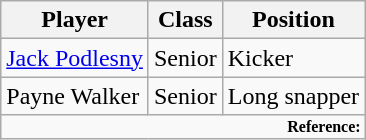<table class="wikitable">
<tr>
<th>Player</th>
<th>Class</th>
<th>Position</th>
</tr>
<tr>
<td><a href='#'>Jack Podlesny</a></td>
<td>Senior</td>
<td>Kicker</td>
</tr>
<tr>
<td>Payne Walker</td>
<td>Senior</td>
<td>Long snapper</td>
</tr>
<tr>
<td colspan="3" style="font-size:8pt; text-align:right;"><strong>Reference:</strong></td>
</tr>
</table>
